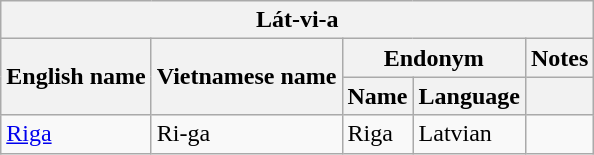<table class="wikitable sortable">
<tr>
<th colspan="5"> Lát-vi-a</th>
</tr>
<tr>
<th rowspan="2">English name</th>
<th rowspan="2">Vietnamese name</th>
<th colspan="2">Endonym</th>
<th>Notes</th>
</tr>
<tr>
<th>Name</th>
<th>Language</th>
<th></th>
</tr>
<tr>
<td><a href='#'>Riga</a></td>
<td>Ri-ga</td>
<td>Riga</td>
<td>Latvian</td>
<td></td>
</tr>
</table>
